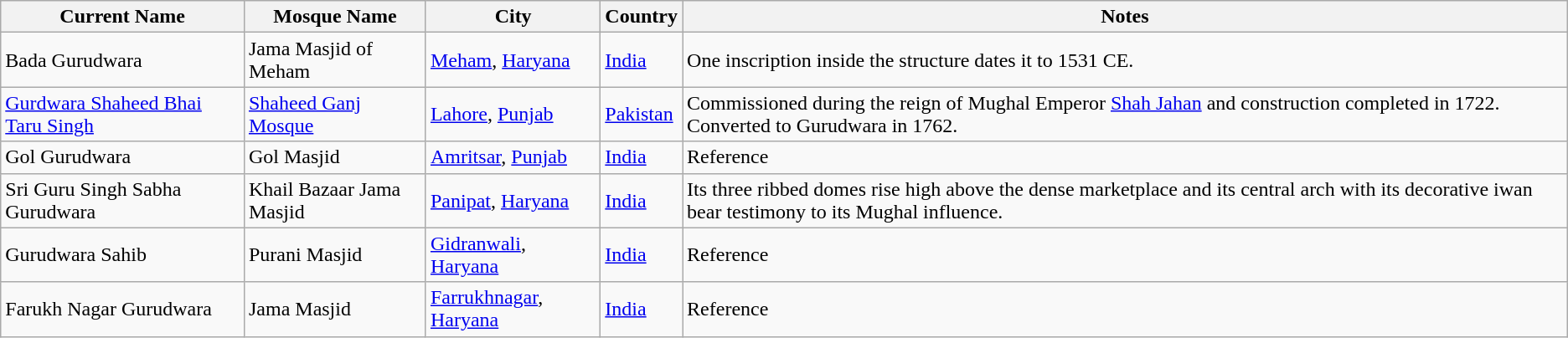<table class="wikitable plainrowheaders sortable" style="text-align:left;">
<tr>
<th><strong>Current Name</strong></th>
<th><strong>Mosque Name</strong></th>
<th><strong>City</strong></th>
<th><strong>Country</strong></th>
<th><strong>Notes</strong></th>
</tr>
<tr>
<td>Bada Gurudwara</td>
<td>Jama Masjid of Meham</td>
<td><a href='#'>Meham</a>, <a href='#'>Haryana</a></td>
<td><a href='#'>India</a></td>
<td>One inscription inside the structure dates it to 1531 CE.</td>
</tr>
<tr>
<td><a href='#'>Gurdwara Shaheed Bhai Taru Singh</a></td>
<td><a href='#'>Shaheed Ganj Mosque</a></td>
<td><a href='#'>Lahore</a>, <a href='#'>Punjab</a></td>
<td><a href='#'>Pakistan</a></td>
<td>Commissioned during the reign of Mughal Emperor <a href='#'>Shah Jahan</a> and construction completed in 1722. Converted to Gurudwara in 1762.</td>
</tr>
<tr>
<td>Gol Gurudwara</td>
<td>Gol Masjid</td>
<td><a href='#'>Amritsar</a>, <a href='#'>Punjab</a></td>
<td><a href='#'>India</a></td>
<td>Reference</td>
</tr>
<tr>
<td>Sri Guru Singh Sabha Gurudwara</td>
<td>Khail Bazaar Jama Masjid</td>
<td><a href='#'>Panipat</a>, <a href='#'>Haryana</a></td>
<td><a href='#'>India</a></td>
<td>Its three ribbed domes rise high above the dense marketplace and its central arch with its decorative iwan bear testimony to its Mughal influence.</td>
</tr>
<tr>
<td>Gurudwara Sahib</td>
<td>Purani Masjid</td>
<td><a href='#'>Gidranwali</a>, <a href='#'>Haryana</a></td>
<td><a href='#'>India</a></td>
<td>Reference</td>
</tr>
<tr>
<td>Farukh Nagar Gurudwara</td>
<td>Jama Masjid</td>
<td><a href='#'>Farrukhnagar</a>, <a href='#'>Haryana</a></td>
<td><a href='#'>India</a></td>
<td>Reference</td>
</tr>
</table>
